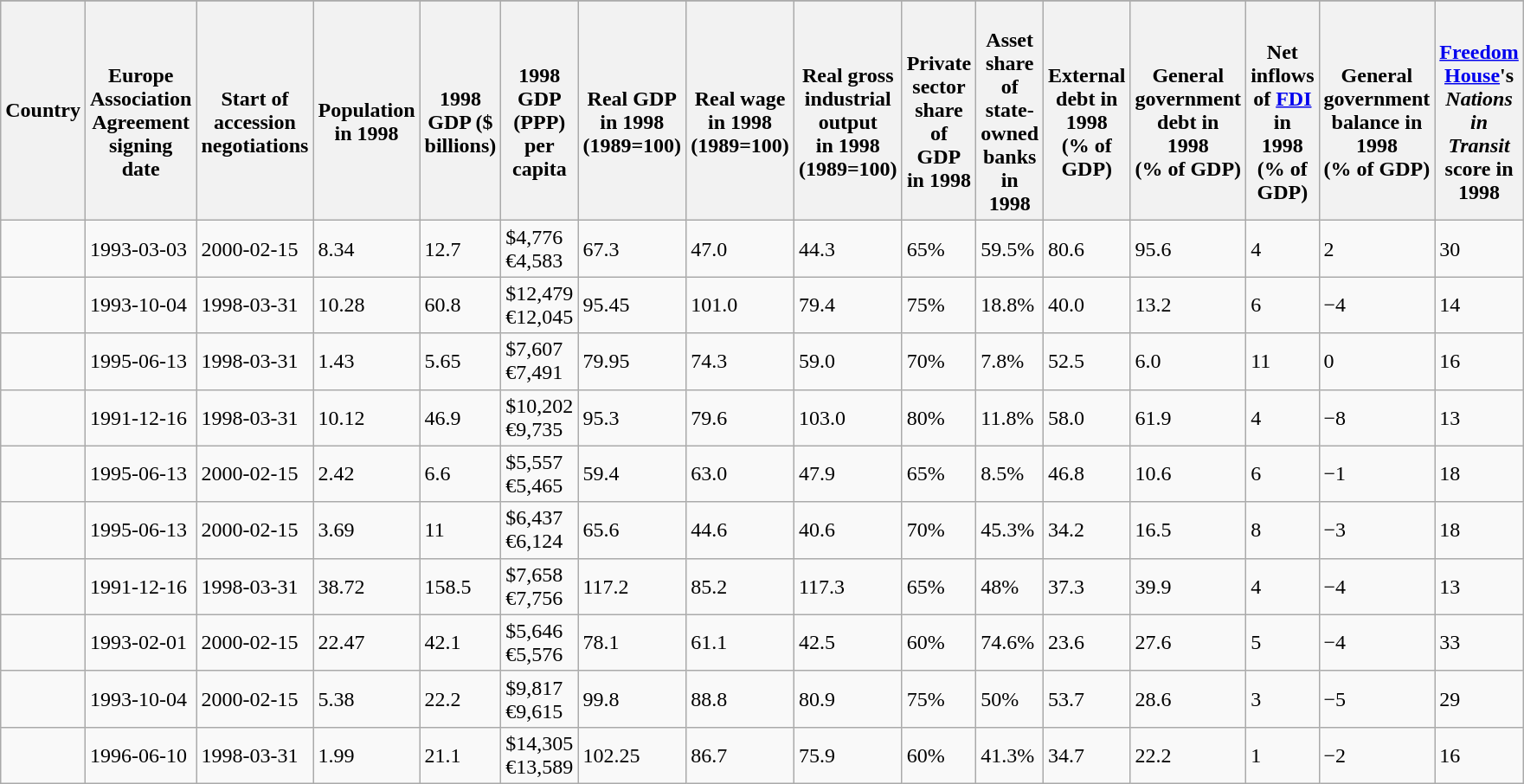<table class="sortable wikitable col1left" >
<tr>
</tr>
<tr>
<th>Country</th>
<th style="width:2em;"><br>Europe Association Agreement<br>signing date<br></th>
<th style="width:2em;"><br>Start of accession negotiations<br></th>
<th style="width:2em;"><br>Population in 1998<br></th>
<th style="width:2em;"><br>1998 GDP ($ billions)<br></th>
<th style="width:2em;"><br>1998 GDP (PPP) per capita<br></th>
<th style="width:2em;"><br>Real GDP in 1998<br>(1989=100)<br></th>
<th style="width:2em;"><br>Real wage in 1998<br>(1989=100)<br></th>
<th style="width:2em;"><br>Real gross industrial output<br>in 1998 (1989=100)<br></th>
<th style="width:2em;"><br>Private sector share of GDP in 1998<br></th>
<th style="width:2em;"><br>Asset share of state-owned banks in 1998<br></th>
<th style="width:2em;"><br>External debt in 1998<br>(% of GDP)<br></th>
<th style="width:2em;"><br>General government debt in 1998<br>(% of GDP)<br></th>
<th style="width:2em;"><br>Net inflows of <a href='#'>FDI</a> in 1998 (% of GDP)<br></th>
<th style="width:2em;"><br>General government balance in 1998<br>(% of GDP)<br></th>
<th style="width:2em;"><br><a href='#'>Freedom House</a>'s <em>Nations in Transit</em> score in 1998<br></th>
</tr>
<tr>
<td></td>
<td>1993-03-03</td>
<td>2000-02-15</td>
<td>8.34</td>
<td>12.7</td>
<td>$4,776<br>€4,583</td>
<td>67.3</td>
<td>47.0</td>
<td>44.3</td>
<td>65%</td>
<td>59.5%</td>
<td>80.6</td>
<td>95.6</td>
<td>4</td>
<td>2</td>
<td>30</td>
</tr>
<tr>
<td></td>
<td>1993-10-04</td>
<td>1998-03-31</td>
<td>10.28</td>
<td>60.8</td>
<td>$12,479<br>€12,045</td>
<td>95.45</td>
<td>101.0</td>
<td>79.4</td>
<td>75%</td>
<td>18.8%</td>
<td>40.0</td>
<td>13.2</td>
<td>6</td>
<td>−4</td>
<td>14</td>
</tr>
<tr>
<td></td>
<td>1995-06-13</td>
<td>1998-03-31</td>
<td>1.43</td>
<td>5.65</td>
<td>$7,607<br>€7,491</td>
<td>79.95</td>
<td>74.3</td>
<td>59.0</td>
<td>70%</td>
<td>7.8%</td>
<td>52.5</td>
<td>6.0</td>
<td>11</td>
<td>0</td>
<td>16</td>
</tr>
<tr>
<td></td>
<td>1991-12-16</td>
<td>1998-03-31</td>
<td>10.12</td>
<td>46.9</td>
<td>$10,202<br>€9,735</td>
<td>95.3</td>
<td>79.6</td>
<td>103.0</td>
<td>80%</td>
<td>11.8%</td>
<td>58.0</td>
<td>61.9</td>
<td>4</td>
<td>−8</td>
<td>13</td>
</tr>
<tr>
<td></td>
<td>1995-06-13</td>
<td>2000-02-15</td>
<td>2.42</td>
<td>6.6</td>
<td>$5,557<br>€5,465</td>
<td>59.4</td>
<td>63.0</td>
<td>47.9</td>
<td>65%</td>
<td>8.5%</td>
<td>46.8</td>
<td>10.6</td>
<td>6</td>
<td>−1</td>
<td>18</td>
</tr>
<tr>
<td></td>
<td>1995-06-13</td>
<td>2000-02-15</td>
<td>3.69</td>
<td>11</td>
<td>$6,437<br>€6,124</td>
<td>65.6</td>
<td>44.6</td>
<td>40.6</td>
<td>70%</td>
<td>45.3%</td>
<td>34.2</td>
<td>16.5</td>
<td>8</td>
<td>−3</td>
<td>18</td>
</tr>
<tr>
<td></td>
<td>1991-12-16</td>
<td>1998-03-31</td>
<td>38.72</td>
<td>158.5</td>
<td>$7,658<br>€7,756</td>
<td>117.2</td>
<td>85.2</td>
<td>117.3</td>
<td>65%</td>
<td>48%</td>
<td>37.3</td>
<td>39.9</td>
<td>4</td>
<td>−4</td>
<td>13</td>
</tr>
<tr>
<td></td>
<td>1993-02-01</td>
<td>2000-02-15</td>
<td>22.47</td>
<td>42.1</td>
<td>$5,646<br>€5,576</td>
<td>78.1</td>
<td>61.1</td>
<td>42.5</td>
<td>60%</td>
<td>74.6%</td>
<td>23.6</td>
<td>27.6</td>
<td>5</td>
<td>−4</td>
<td>33</td>
</tr>
<tr>
<td></td>
<td>1993-10-04</td>
<td>2000-02-15</td>
<td>5.38</td>
<td>22.2</td>
<td>$9,817<br>€9,615</td>
<td>99.8</td>
<td>88.8</td>
<td>80.9</td>
<td>75%</td>
<td>50%</td>
<td>53.7</td>
<td>28.6</td>
<td>3</td>
<td>−5</td>
<td>29</td>
</tr>
<tr>
<td></td>
<td>1996-06-10</td>
<td>1998-03-31</td>
<td>1.99</td>
<td>21.1</td>
<td>$14,305<br>€13,589</td>
<td>102.25</td>
<td>86.7</td>
<td>75.9</td>
<td>60%</td>
<td>41.3%</td>
<td>34.7</td>
<td>22.2</td>
<td>1</td>
<td>−2</td>
<td>16</td>
</tr>
</table>
